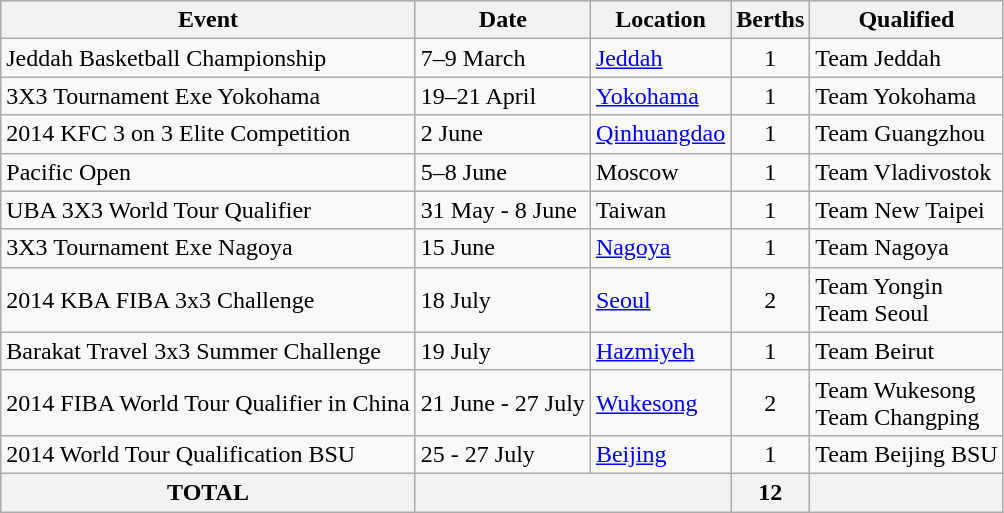<table class="wikitable">
<tr>
<th>Event</th>
<th>Date</th>
<th>Location</th>
<th>Berths</th>
<th>Qualified</th>
</tr>
<tr>
<td>Jeddah Basketball Championship</td>
<td>7–9 March</td>
<td> <a href='#'>Jeddah</a></td>
<td align=center>1</td>
<td>Team Jeddah</td>
</tr>
<tr>
<td>3X3 Tournament Exe Yokohama</td>
<td>19–21 April</td>
<td> <a href='#'>Yokohama</a></td>
<td align=center>1</td>
<td>Team Yokohama</td>
</tr>
<tr>
<td>2014 KFC 3 on 3 Elite Competition</td>
<td>2 June</td>
<td> <a href='#'>Qinhuangdao</a></td>
<td align=center>1</td>
<td>Team Guangzhou</td>
</tr>
<tr>
<td>Pacific Open</td>
<td>5–8 June</td>
<td> Moscow</td>
<td align=center>1</td>
<td>Team Vladivostok</td>
</tr>
<tr>
<td>UBA 3X3 World Tour Qualifier</td>
<td>31 May - 8 June</td>
<td> Taiwan</td>
<td align=center>1</td>
<td>Team New Taipei</td>
</tr>
<tr>
<td>3X3 Tournament Exe Nagoya</td>
<td>15 June</td>
<td> <a href='#'>Nagoya</a></td>
<td align=center>1</td>
<td>Team Nagoya</td>
</tr>
<tr>
<td>2014 KBA FIBA 3x3 Challenge</td>
<td>18 July</td>
<td> <a href='#'>Seoul</a></td>
<td align=center>2</td>
<td>Team Yongin<br>Team Seoul</td>
</tr>
<tr>
<td>Barakat Travel 3x3 Summer Challenge</td>
<td>19 July</td>
<td> <a href='#'>Hazmiyeh</a></td>
<td align=center>1</td>
<td>Team Beirut</td>
</tr>
<tr>
<td>2014 FIBA World Tour Qualifier in China</td>
<td>21 June - 27 July</td>
<td> <a href='#'>Wukesong</a></td>
<td align=center>2</td>
<td>Team Wukesong<br>Team Changping</td>
</tr>
<tr>
<td>2014 World Tour Qualification BSU</td>
<td>25 - 27 July</td>
<td> <a href='#'>Beijing</a></td>
<td align=center>1</td>
<td>Team Beijing BSU</td>
</tr>
<tr>
<th>TOTAL</th>
<th colspan="2"></th>
<th>12</th>
<th></th>
</tr>
</table>
